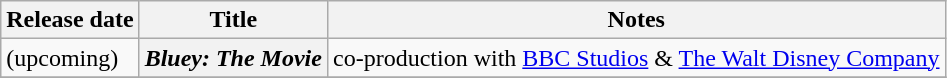<table class="wikitable plainrowheaders sortable">
<tr>
<th scope="col">Release date</th>
<th scope="col">Title</th>
<th scope="col" class="unsortable">Notes</th>
</tr>
<tr>
<td> (upcoming)</td>
<th scope="row"><em>Bluey: The Movie</em></th>
<td>co-production with <a href='#'>BBC Studios</a> & <a href='#'>The Walt Disney Company</a></td>
</tr>
<tr>
</tr>
</table>
